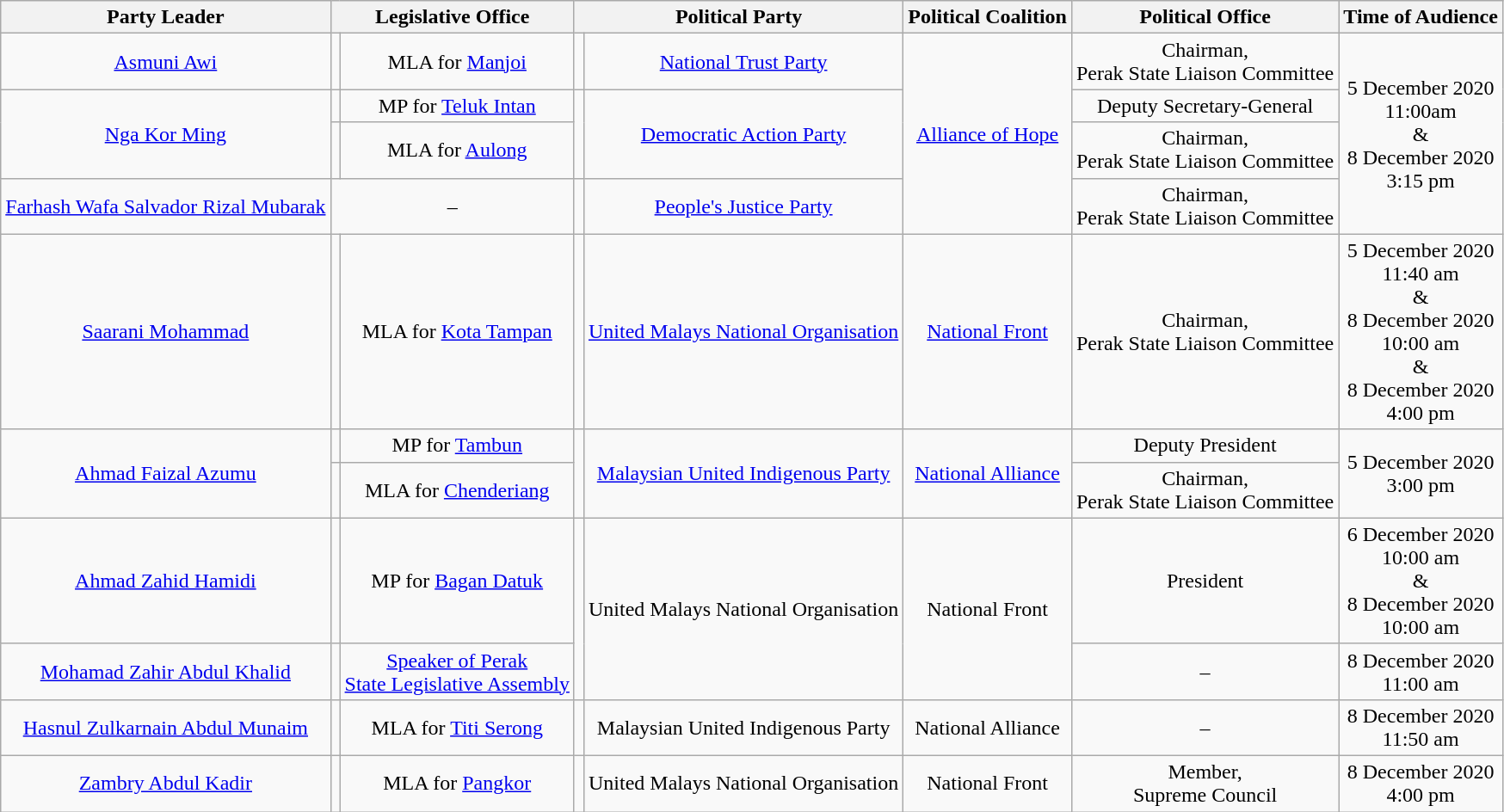<table class="wikitable">
<tr>
<th>Party Leader</th>
<th colspan="2">Legislative Office</th>
<th colspan="2">Political Party</th>
<th>Political Coalition</th>
<th>Political Office</th>
<th>Time of Audience</th>
</tr>
<tr>
<td align=center><a href='#'>Asmuni Awi</a></td>
<td></td>
<td align=center>MLA for <a href='#'>Manjoi</a></td>
<td></td>
<td align=center><a href='#'>National Trust Party</a></td>
<td align=center rowspan="4"><a href='#'>Alliance of Hope</a></td>
<td align=center>Chairman,<br>Perak State Liaison Committee</td>
<td align=center rowspan="4">5 December 2020<br>11:00am<br>&<br>8 December 2020<br>3:15 pm</td>
</tr>
<tr>
<td align=center rowspan="2"><a href='#'>Nga Kor Ming</a></td>
<td></td>
<td align=center>MP for <a href='#'>Teluk Intan</a></td>
<td rowspan="2"></td>
<td align=center rowspan="2"><a href='#'>Democratic Action Party</a></td>
<td align=center>Deputy Secretary-General</td>
</tr>
<tr>
<td></td>
<td align=center>MLA for <a href='#'>Aulong</a></td>
<td align=center>Chairman,<br>Perak State Liaison Committee</td>
</tr>
<tr>
<td align=center><a href='#'>Farhash Wafa Salvador Rizal Mubarak</a></td>
<td align=center colspan="2">–</td>
<td></td>
<td align=center><a href='#'>People's Justice Party</a></td>
<td align=center>Chairman,<br>Perak State Liaison Committee</td>
</tr>
<tr>
<td align=center><a href='#'>Saarani Mohammad</a></td>
<td></td>
<td align=center>MLA for <a href='#'>Kota Tampan</a></td>
<td></td>
<td align=center><a href='#'>United Malays National Organisation</a></td>
<td align=center><a href='#'>National Front</a></td>
<td align=center>Chairman,<br>Perak State Liaison Committee</td>
<td align=center>5 December 2020<br>11:40 am<br>&<br>8 December 2020<br>10:00 am<br>&<br>8 December 2020<br>4:00 pm</td>
</tr>
<tr>
<td align=center rowspan="2"><a href='#'>Ahmad Faizal Azumu</a></td>
<td></td>
<td align=center>MP for <a href='#'>Tambun</a></td>
<td rowspan="2"></td>
<td align=center rowspan="2"><a href='#'>Malaysian United Indigenous Party</a></td>
<td align=center rowspan="2"><a href='#'>National Alliance</a></td>
<td align=center>Deputy President</td>
<td align=center rowspan="2">5 December 2020<br>3:00 pm</td>
</tr>
<tr>
<td></td>
<td align=center>MLA for <a href='#'>Chenderiang</a></td>
<td align=center>Chairman,<br>Perak State Liaison Committee</td>
</tr>
<tr>
<td align=center><a href='#'>Ahmad Zahid Hamidi</a></td>
<td></td>
<td align=center>MP for <a href='#'>Bagan Datuk</a></td>
<td rowspan="2"></td>
<td align=center rowspan="2">United Malays National Organisation</td>
<td align=center rowspan="2">National Front</td>
<td align=center>President</td>
<td align=center>6 December 2020<br>10:00 am<br>&<br>8 December 2020<br>10:00 am</td>
</tr>
<tr>
<td align=center><a href='#'>Mohamad Zahir Abdul Khalid</a></td>
<td></td>
<td align=center><a href='#'>Speaker of Perak<br>State Legislative Assembly</a></td>
<td align=center>–</td>
<td align=center>8 December 2020<br>11:00 am</td>
</tr>
<tr>
<td align=center><a href='#'>Hasnul Zulkarnain Abdul Munaim</a></td>
<td></td>
<td align=center>MLA for <a href='#'>Titi Serong</a></td>
<td></td>
<td align=center>Malaysian United Indigenous Party</td>
<td align=center>National Alliance</td>
<td align=center>–</td>
<td align=center>8 December 2020<br>11:50 am</td>
</tr>
<tr>
<td align=center><a href='#'>Zambry Abdul Kadir</a></td>
<td></td>
<td align=center>MLA for <a href='#'>Pangkor</a></td>
<td></td>
<td align=center>United Malays National Organisation</td>
<td align=center>National Front</td>
<td align=center>Member,<br>Supreme Council</td>
<td align=center>8 December 2020<br>4:00 pm</td>
</tr>
</table>
